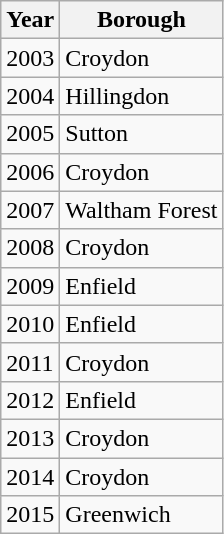<table class="wikitable">
<tr>
<th>Year</th>
<th>Borough</th>
</tr>
<tr>
<td>2003</td>
<td>Croydon</td>
</tr>
<tr>
<td>2004</td>
<td>Hillingdon</td>
</tr>
<tr>
<td>2005</td>
<td>Sutton</td>
</tr>
<tr>
<td>2006</td>
<td>Croydon</td>
</tr>
<tr>
<td>2007</td>
<td>Waltham Forest</td>
</tr>
<tr>
<td>2008</td>
<td>Croydon</td>
</tr>
<tr>
<td>2009</td>
<td>Enfield</td>
</tr>
<tr>
<td>2010</td>
<td>Enfield</td>
</tr>
<tr>
<td>2011</td>
<td>Croydon</td>
</tr>
<tr>
<td>2012</td>
<td>Enfield</td>
</tr>
<tr>
<td>2013</td>
<td>Croydon</td>
</tr>
<tr>
<td>2014</td>
<td>Croydon</td>
</tr>
<tr>
<td>2015</td>
<td>Greenwich</td>
</tr>
</table>
